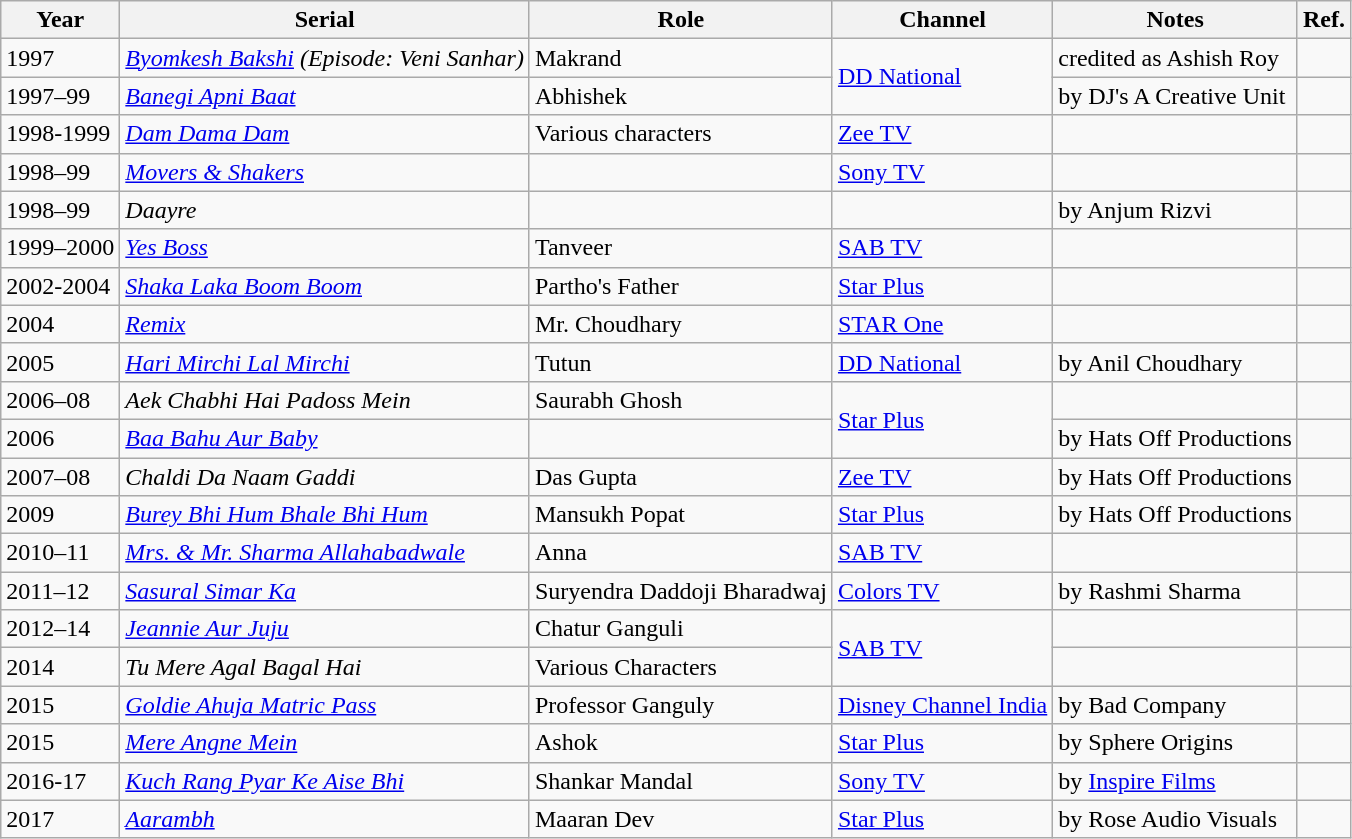<table class="wikitable sortable">
<tr>
<th>Year</th>
<th>Serial</th>
<th>Role</th>
<th>Channel</th>
<th>Notes</th>
<th>Ref.</th>
</tr>
<tr>
<td>1997</td>
<td><em><a href='#'>Byomkesh Bakshi</a> (Episode: Veni Sanhar)</em></td>
<td>Makrand</td>
<td rowspan="2"><a href='#'>DD National</a></td>
<td>credited as Ashish Roy</td>
<td></td>
</tr>
<tr>
<td>1997–99</td>
<td><em><a href='#'>Banegi Apni Baat</a></em></td>
<td>Abhishek</td>
<td>by DJ's A Creative Unit</td>
<td></td>
</tr>
<tr>
<td>1998-1999</td>
<td><em><a href='#'>Dam Dama Dam</a></em></td>
<td>Various characters</td>
<td><a href='#'>Zee TV</a></td>
<td></td>
<td></td>
</tr>
<tr>
<td>1998–99</td>
<td><em><a href='#'>Movers & Shakers</a></em></td>
<td></td>
<td><a href='#'>Sony TV</a></td>
<td></td>
<td></td>
</tr>
<tr>
<td>1998–99</td>
<td><em>Daayre</em></td>
<td></td>
<td></td>
<td>by Anjum Rizvi</td>
<td></td>
</tr>
<tr>
<td>1999–2000</td>
<td><em><a href='#'>Yes Boss</a></em></td>
<td>Tanveer</td>
<td><a href='#'>SAB TV</a></td>
<td></td>
<td></td>
</tr>
<tr>
<td>2002-2004</td>
<td><em><a href='#'>Shaka Laka Boom Boom</a></em></td>
<td>Partho's Father</td>
<td><a href='#'>Star Plus</a></td>
<td></td>
<td></td>
</tr>
<tr>
<td>2004</td>
<td><em><a href='#'>Remix</a></em></td>
<td>Mr. Choudhary</td>
<td><a href='#'>STAR One</a></td>
<td></td>
<td></td>
</tr>
<tr>
<td>2005</td>
<td><em><a href='#'>Hari Mirchi Lal Mirchi</a></em></td>
<td>Tutun</td>
<td><a href='#'>DD National</a></td>
<td>by Anil Choudhary</td>
<td></td>
</tr>
<tr>
<td>2006–08</td>
<td><em>Aek Chabhi Hai Padoss Mein</em></td>
<td>Saurabh Ghosh</td>
<td rowspan="2"><a href='#'>Star Plus</a></td>
<td></td>
<td></td>
</tr>
<tr>
<td>2006</td>
<td><em><a href='#'>Baa Bahu Aur Baby</a></em></td>
<td></td>
<td>by Hats Off Productions</td>
<td></td>
</tr>
<tr>
<td>2007–08</td>
<td><em>Chaldi Da Naam Gaddi</em></td>
<td>Das Gupta</td>
<td><a href='#'>Zee TV</a></td>
<td>by Hats Off Productions</td>
<td></td>
</tr>
<tr>
<td>2009</td>
<td><em><a href='#'>Burey Bhi Hum Bhale Bhi Hum</a></em></td>
<td>Mansukh Popat</td>
<td><a href='#'>Star Plus</a></td>
<td>by Hats Off Productions</td>
<td></td>
</tr>
<tr>
<td>2010–11</td>
<td><em><a href='#'>Mrs. & Mr. Sharma Allahabadwale</a></em></td>
<td>Anna</td>
<td><a href='#'>SAB TV</a></td>
<td></td>
<td></td>
</tr>
<tr>
<td>2011–12</td>
<td><em><a href='#'>Sasural Simar Ka</a></em></td>
<td>Suryendra Daddoji Bharadwaj</td>
<td><a href='#'>Colors TV</a></td>
<td>by Rashmi Sharma</td>
<td></td>
</tr>
<tr>
<td>2012–14</td>
<td><em><a href='#'>Jeannie Aur Juju</a></em></td>
<td>Chatur Ganguli</td>
<td rowspan="2"><a href='#'>SAB TV</a></td>
<td></td>
<td></td>
</tr>
<tr>
<td>2014</td>
<td><em>Tu Mere Agal Bagal Hai</em></td>
<td>Various Characters</td>
<td></td>
<td></td>
</tr>
<tr>
<td>2015</td>
<td><em><a href='#'>Goldie Ahuja Matric Pass</a></em></td>
<td>Professor Ganguly</td>
<td><a href='#'>Disney Channel India</a></td>
<td>by Bad Company</td>
<td></td>
</tr>
<tr>
<td>2015</td>
<td><em><a href='#'>Mere Angne Mein</a></em></td>
<td>Ashok</td>
<td><a href='#'>Star Plus</a></td>
<td>by Sphere Origins</td>
<td></td>
</tr>
<tr>
<td>2016-17</td>
<td><em><a href='#'>Kuch Rang Pyar Ke Aise Bhi</a></em></td>
<td>Shankar Mandal</td>
<td><a href='#'>Sony TV</a></td>
<td>by <a href='#'>Inspire Films</a></td>
<td></td>
</tr>
<tr>
<td>2017</td>
<td><em><a href='#'>Aarambh</a></em></td>
<td>Maaran Dev</td>
<td><a href='#'>Star Plus</a></td>
<td>by Rose Audio Visuals</td>
<td></td>
</tr>
</table>
